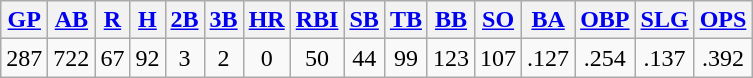<table class="wikitable">
<tr>
<th><a href='#'>GP</a></th>
<th><a href='#'>AB</a></th>
<th><a href='#'>R</a></th>
<th><a href='#'>H</a></th>
<th><a href='#'>2B</a></th>
<th><a href='#'>3B</a></th>
<th><a href='#'>HR</a></th>
<th><a href='#'>RBI</a></th>
<th><a href='#'>SB</a></th>
<th><a href='#'>TB</a></th>
<th><a href='#'>BB</a></th>
<th><a href='#'>SO</a></th>
<th><a href='#'>BA</a></th>
<th><a href='#'>OBP</a></th>
<th><a href='#'>SLG</a></th>
<th><a href='#'>OPS</a></th>
</tr>
<tr align=center>
<td>287</td>
<td>722</td>
<td>67</td>
<td>92</td>
<td>3</td>
<td>2</td>
<td>0</td>
<td>50</td>
<td>44</td>
<td>99</td>
<td>123</td>
<td>107</td>
<td>.127</td>
<td>.254</td>
<td>.137</td>
<td>.392</td>
</tr>
</table>
